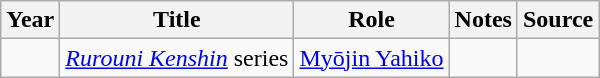<table class="wikitable sortable plainrowheaders">
<tr>
<th>Year</th>
<th>Title</th>
<th>Role</th>
<th class="unsortable">Notes</th>
<th class="unsortable">Source</th>
</tr>
<tr>
<td></td>
<td><em><a href='#'>Rurouni Kenshin</a></em> series</td>
<td><a href='#'>Myōjin Yahiko</a></td>
<td></td>
<td></td>
</tr>
</table>
